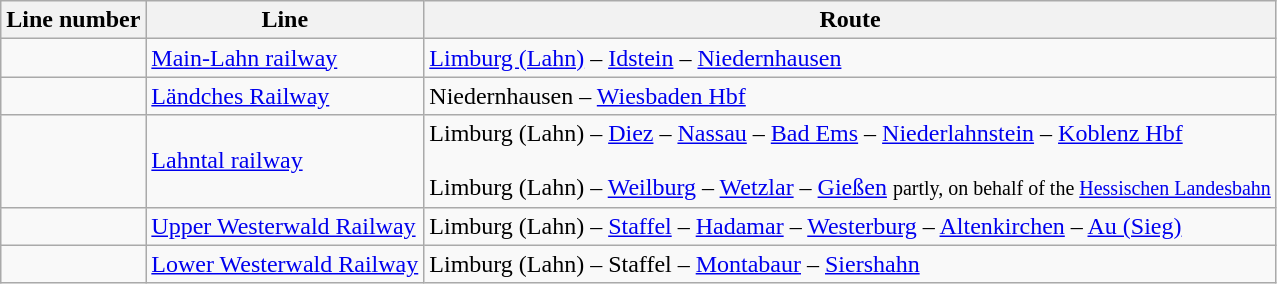<table class="wikitable">
<tr class="hintergrundfarbe5">
<th style="text-align:center;">Line number</th>
<th>Line</th>
<th>Route</th>
</tr>
<tr>
<td></td>
<td><a href='#'>Main-Lahn railway</a></td>
<td><a href='#'>Limburg (Lahn)</a> – <a href='#'>Idstein</a> – <a href='#'>Niedernhausen</a></td>
</tr>
<tr>
<td></td>
<td><a href='#'>Ländches Railway</a></td>
<td>Niedernhausen – <a href='#'>Wiesbaden Hbf</a></td>
</tr>
<tr>
<td></td>
<td><a href='#'>Lahntal railway</a></td>
<td>Limburg (Lahn) – <a href='#'>Diez</a> – <a href='#'>Nassau</a> – <a href='#'>Bad Ems</a> – <a href='#'>Niederlahnstein</a> – <a href='#'>Koblenz Hbf</a><br><br>Limburg (Lahn) – <a href='#'>Weilburg</a> – <a href='#'>Wetzlar</a> – <a href='#'>Gießen</a> <small>partly, on behalf of the <a href='#'>Hessischen Landesbahn</a></small></td>
</tr>
<tr>
<td></td>
<td><a href='#'>Upper Westerwald Railway</a></td>
<td>Limburg (Lahn) – <a href='#'>Staffel</a> – <a href='#'>Hadamar</a> – <a href='#'>Westerburg</a> – <a href='#'>Altenkirchen</a> – <a href='#'>Au (Sieg)</a></td>
</tr>
<tr>
<td></td>
<td><a href='#'>Lower Westerwald Railway</a></td>
<td>Limburg (Lahn) – Staffel – <a href='#'>Montabaur</a> – <a href='#'>Siershahn</a></td>
</tr>
</table>
